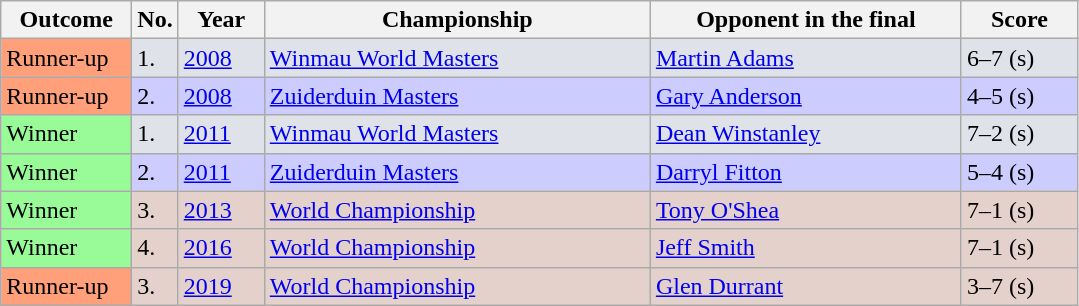<table class="sortable wikitable">
<tr>
<th style="width:80px;">Outcome</th>
<th style="width:20px;">No.</th>
<th style="width:50px;">Year</th>
<th style="width:250px;">Championship</th>
<th style="width:200px;">Opponent in the final</th>
<th style="width:70px;">Score</th>
</tr>
<tr style="background:#dfe2e9;">
<td style="background:#ffa07a">Runner-up</td>
<td>1.</td>
<td><a href='#'>2008</a></td>
<td><a href='#'>Winmau World Masters</a></td>
<td> <a href='#'>Martin Adams</a></td>
<td>6–7 (s)</td>
</tr>
<tr style="background:#ccf;">
<td style="background:#ffa07a">Runner-up</td>
<td>2.</td>
<td><a href='#'>2008</a></td>
<td><a href='#'>Zuiderduin Masters</a></td>
<td> <a href='#'>Gary Anderson</a></td>
<td>4–5 (s)</td>
</tr>
<tr style="background:#dfe2e9;">
<td style="background:#98FB98">Winner</td>
<td>1.</td>
<td><a href='#'>2011</a></td>
<td><a href='#'>Winmau World Masters</a></td>
<td> <a href='#'>Dean Winstanley</a></td>
<td>7–2 (s)</td>
</tr>
<tr style="background:#ccf;">
<td style="background:#98FB98">Winner</td>
<td>2.</td>
<td><a href='#'>2011</a></td>
<td><a href='#'>Zuiderduin Masters</a></td>
<td> <a href='#'>Darryl Fitton</a></td>
<td>5–4 (s)</td>
</tr>
<tr style="background:#e5d1cb;">
<td style="background:#98FB98">Winner</td>
<td>3.</td>
<td><a href='#'>2013</a></td>
<td><a href='#'>World Championship</a></td>
<td> <a href='#'>Tony O'Shea</a></td>
<td>7–1 (s)</td>
</tr>
<tr style="background:#e5d1cb;">
<td style="background:#98FB98">Winner</td>
<td>4.</td>
<td><a href='#'>2016</a></td>
<td><a href='#'>World Championship</a></td>
<td> <a href='#'>Jeff Smith</a></td>
<td>7–1 (s)</td>
</tr>
<tr style="background:#e5d1cb;">
<td style="background:#ffa07a">Runner-up</td>
<td>3.</td>
<td><a href='#'>2019</a></td>
<td><a href='#'>World Championship</a></td>
<td> <a href='#'>Glen Durrant</a></td>
<td>3–7 (s)</td>
</tr>
</table>
